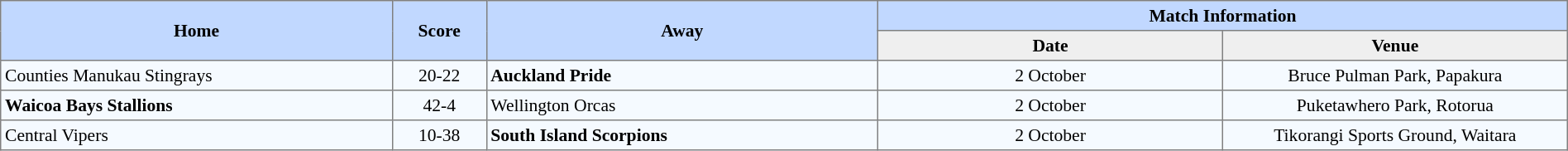<table border=1 style="border-collapse:collapse; font-size:90%; text-align:center;" cellpadding=3 cellspacing=0 width=100%>
<tr bgcolor=#C1D8FF>
<th rowspan=2 width=25%>Home</th>
<th rowspan=2 width=6%>Score</th>
<th rowspan=2 width=25%>Away</th>
<th colspan=6>Match Information</th>
</tr>
<tr bgcolor=#EFEFEF>
<th width=22%>Date</th>
<th width=22%>Venue</th>
</tr>
<tr bgcolor=#F5FAFF>
<td align=left>Counties Manukau Stingrays</td>
<td>20-22</td>
<td align=left><strong>Auckland Pride</strong></td>
<td>2 October</td>
<td>Bruce Pulman Park, Papakura</td>
</tr>
<tr bgcolor=#F5FAFF>
<td align=left><strong>Waicoa Bays Stallions</strong></td>
<td>42-4</td>
<td align=left>Wellington Orcas</td>
<td>2 October</td>
<td>Puketawhero Park, Rotorua</td>
</tr>
<tr bgcolor=#F5FAFF>
<td align=left>Central Vipers</td>
<td>10-38</td>
<td align=left><strong>South Island Scorpions</strong></td>
<td>2 October</td>
<td>Tikorangi Sports Ground, Waitara</td>
</tr>
</table>
